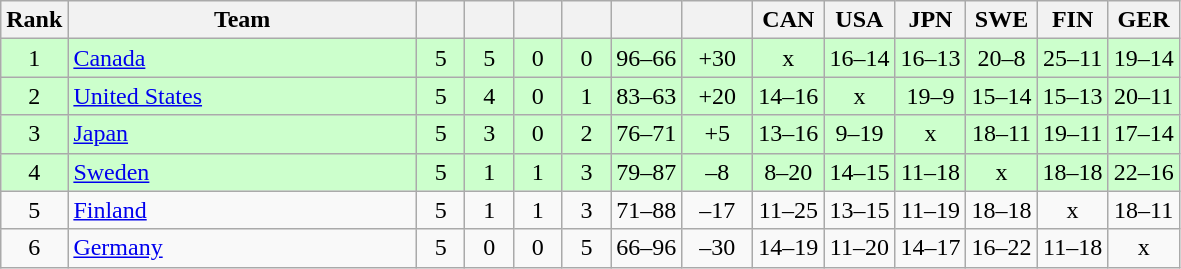<table class="wikitable" style="text-align: center;">
<tr>
<th width=25>Rank</th>
<th width=225>Team</th>
<th width=25></th>
<th width=25></th>
<th width=25></th>
<th width=25></th>
<th width=40></th>
<th width=40></th>
<th width=40>CAN</th>
<th width=40>USA</th>
<th width=40>JPN</th>
<th width=40>SWE</th>
<th width=40>FIN</th>
<th width=40>GER</th>
</tr>
<tr bgcolor=ccffcc>
<td>1</td>
<td align=left> <a href='#'>Canada</a></td>
<td>5</td>
<td>5</td>
<td>0</td>
<td>0</td>
<td>96–66</td>
<td>+30</td>
<td>x</td>
<td>16–14</td>
<td>16–13</td>
<td>20–8</td>
<td>25–11</td>
<td>19–14</td>
</tr>
<tr bgcolor=ccffcc>
<td>2</td>
<td align=left> <a href='#'>United States</a></td>
<td>5</td>
<td>4</td>
<td>0</td>
<td>1</td>
<td>83–63</td>
<td>+20</td>
<td>14–16</td>
<td>x</td>
<td>19–9</td>
<td>15–14</td>
<td>15–13</td>
<td>20–11</td>
</tr>
<tr bgcolor=ccffcc>
<td>3</td>
<td align=left> <a href='#'>Japan</a></td>
<td>5</td>
<td>3</td>
<td>0</td>
<td>2</td>
<td>76–71</td>
<td>+5</td>
<td>13–16</td>
<td>9–19</td>
<td>x</td>
<td>18–11</td>
<td>19–11</td>
<td>17–14</td>
</tr>
<tr bgcolor=ccffcc>
<td>4</td>
<td align=left> <a href='#'>Sweden</a></td>
<td>5</td>
<td>1</td>
<td>1</td>
<td>3</td>
<td>79–87</td>
<td>–8</td>
<td>8–20</td>
<td>14–15</td>
<td>11–18</td>
<td>x</td>
<td>18–18</td>
<td>22–16</td>
</tr>
<tr>
<td>5</td>
<td align=left> <a href='#'>Finland</a></td>
<td>5</td>
<td>1</td>
<td>1</td>
<td>3</td>
<td>71–88</td>
<td>–17</td>
<td>11–25</td>
<td>13–15</td>
<td>11–19</td>
<td>18–18</td>
<td>x</td>
<td>18–11</td>
</tr>
<tr>
<td>6</td>
<td align=left> <a href='#'>Germany</a></td>
<td>5</td>
<td>0</td>
<td>0</td>
<td>5</td>
<td>66–96</td>
<td>–30</td>
<td>14–19</td>
<td>11–20</td>
<td>14–17</td>
<td>16–22</td>
<td>11–18</td>
<td>x</td>
</tr>
</table>
